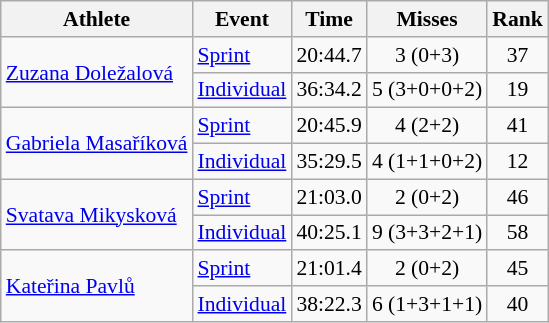<table class="wikitable" style="font-size:90%">
<tr>
<th>Athlete</th>
<th>Event</th>
<th>Time</th>
<th>Misses</th>
<th>Rank</th>
</tr>
<tr align=center>
<td align=left rowspan=2><a href='#'>Zuzana Doležalová</a></td>
<td align=left><a href='#'>Sprint</a></td>
<td>20:44.7</td>
<td>3 (0+3)</td>
<td>37</td>
</tr>
<tr align=center>
<td align=left><a href='#'>Individual</a></td>
<td>36:34.2</td>
<td>5 (3+0+0+2)</td>
<td>19</td>
</tr>
<tr align=center>
<td align=left rowspan=2><a href='#'>Gabriela Masaříková</a></td>
<td align=left><a href='#'>Sprint</a></td>
<td>20:45.9</td>
<td>4 (2+2)</td>
<td>41</td>
</tr>
<tr align=center>
<td align=left><a href='#'>Individual</a></td>
<td>35:29.5</td>
<td>4 (1+1+0+2)</td>
<td>12</td>
</tr>
<tr align=center>
<td align=left rowspan=2><a href='#'>Svatava Mikysková</a></td>
<td align=left><a href='#'>Sprint</a></td>
<td>21:03.0</td>
<td>2 (0+2)</td>
<td>46</td>
</tr>
<tr align=center>
<td align=left><a href='#'>Individual</a></td>
<td>40:25.1</td>
<td>9 (3+3+2+1)</td>
<td>58</td>
</tr>
<tr align=center>
<td align=left rowspan=2><a href='#'>Kateřina Pavlů</a></td>
<td align=left><a href='#'>Sprint</a></td>
<td>21:01.4</td>
<td>2 (0+2)</td>
<td>45</td>
</tr>
<tr align=center>
<td align=left><a href='#'>Individual</a></td>
<td>38:22.3</td>
<td>6 (1+3+1+1)</td>
<td>40</td>
</tr>
</table>
